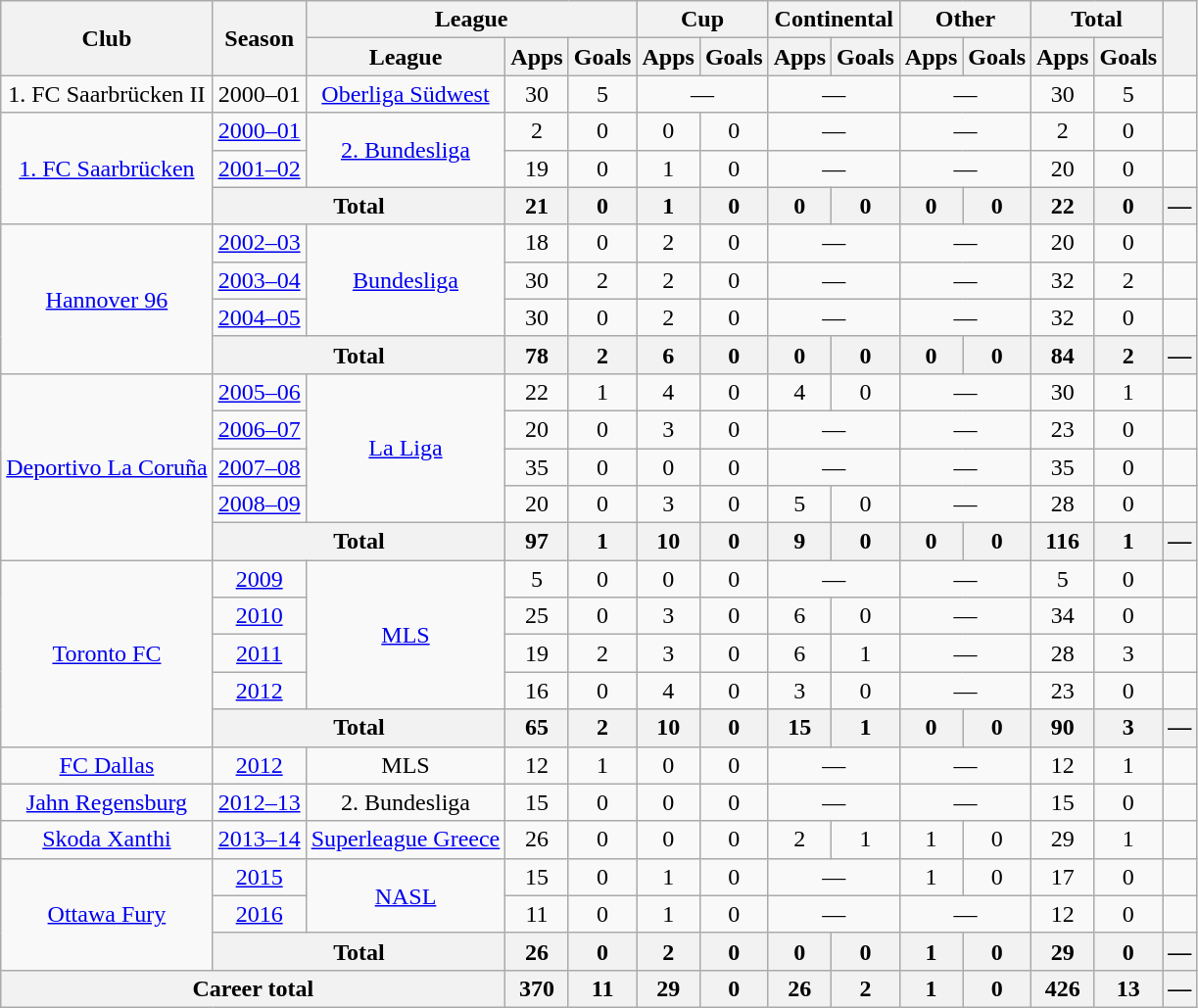<table class="wikitable" style="text-align:center">
<tr>
<th rowspan="2">Club</th>
<th rowspan="2">Season</th>
<th colspan="3">League</th>
<th colspan="2">Cup</th>
<th colspan="2">Continental</th>
<th colspan="2">Other</th>
<th colspan="2">Total</th>
<th rowspan="2"></th>
</tr>
<tr>
<th>League</th>
<th>Apps</th>
<th>Goals</th>
<th>Apps</th>
<th>Goals</th>
<th>Apps</th>
<th>Goals</th>
<th>Apps</th>
<th>Goals</th>
<th>Apps</th>
<th>Goals</th>
</tr>
<tr>
<td>1. FC Saarbrücken II</td>
<td>2000–01</td>
<td><a href='#'>Oberliga Südwest</a></td>
<td>30</td>
<td>5</td>
<td colspan="2">—</td>
<td colspan="2">—</td>
<td colspan="2">—</td>
<td>30</td>
<td>5</td>
<td></td>
</tr>
<tr>
<td rowspan="3"><a href='#'>1. FC Saarbrücken</a></td>
<td><a href='#'>2000–01</a></td>
<td rowspan="2"><a href='#'>2. Bundesliga</a></td>
<td>2</td>
<td>0</td>
<td>0</td>
<td>0</td>
<td colspan="2">—</td>
<td colspan="2">—</td>
<td>2</td>
<td>0</td>
<td></td>
</tr>
<tr>
<td><a href='#'>2001–02</a></td>
<td>19</td>
<td>0</td>
<td>1</td>
<td>0</td>
<td colspan="2">—</td>
<td colspan="2">—</td>
<td>20</td>
<td>0</td>
<td></td>
</tr>
<tr>
<th colspan="2">Total</th>
<th>21</th>
<th>0</th>
<th>1</th>
<th>0</th>
<th>0</th>
<th>0</th>
<th>0</th>
<th>0</th>
<th>22</th>
<th>0</th>
<th>—</th>
</tr>
<tr>
<td rowspan="4"><a href='#'>Hannover 96</a></td>
<td><a href='#'>2002–03</a></td>
<td rowspan="3"><a href='#'>Bundesliga</a></td>
<td>18</td>
<td>0</td>
<td>2</td>
<td>0</td>
<td colspan="2">—</td>
<td colspan="2">—</td>
<td>20</td>
<td>0</td>
<td></td>
</tr>
<tr>
<td><a href='#'>2003–04</a></td>
<td>30</td>
<td>2</td>
<td>2</td>
<td>0</td>
<td colspan="2">—</td>
<td colspan="2">—</td>
<td>32</td>
<td>2</td>
<td></td>
</tr>
<tr>
<td><a href='#'>2004–05</a></td>
<td>30</td>
<td>0</td>
<td>2</td>
<td>0</td>
<td colspan="2">—</td>
<td colspan="2">—</td>
<td>32</td>
<td>0</td>
<td></td>
</tr>
<tr>
<th colspan="2">Total</th>
<th>78</th>
<th>2</th>
<th>6</th>
<th>0</th>
<th>0</th>
<th>0</th>
<th>0</th>
<th>0</th>
<th>84</th>
<th>2</th>
<th>—</th>
</tr>
<tr>
<td rowspan="5"><a href='#'>Deportivo La Coruña</a></td>
<td><a href='#'>2005–06</a></td>
<td rowspan="4"><a href='#'>La Liga</a></td>
<td>22</td>
<td>1</td>
<td>4</td>
<td>0</td>
<td>4</td>
<td>0</td>
<td colspan="2">—</td>
<td>30</td>
<td>1</td>
<td></td>
</tr>
<tr>
<td><a href='#'>2006–07</a></td>
<td>20</td>
<td>0</td>
<td>3</td>
<td>0</td>
<td colspan="2">—</td>
<td colspan="2">—</td>
<td>23</td>
<td>0</td>
<td></td>
</tr>
<tr>
<td><a href='#'>2007–08</a></td>
<td>35</td>
<td>0</td>
<td>0</td>
<td>0</td>
<td colspan="2">—</td>
<td colspan="2">—</td>
<td>35</td>
<td>0</td>
<td></td>
</tr>
<tr>
<td><a href='#'>2008–09</a></td>
<td>20</td>
<td>0</td>
<td>3</td>
<td>0</td>
<td>5</td>
<td>0</td>
<td colspan="2">—</td>
<td>28</td>
<td>0</td>
<td></td>
</tr>
<tr>
<th colspan="2">Total</th>
<th>97</th>
<th>1</th>
<th>10</th>
<th>0</th>
<th>9</th>
<th>0</th>
<th>0</th>
<th>0</th>
<th>116</th>
<th>1</th>
<th>—</th>
</tr>
<tr>
<td rowspan="5"><a href='#'>Toronto FC</a></td>
<td><a href='#'>2009</a></td>
<td rowspan="4"><a href='#'>MLS</a></td>
<td>5</td>
<td>0</td>
<td>0</td>
<td>0</td>
<td colspan="2">—</td>
<td colspan="2">—</td>
<td>5</td>
<td>0</td>
<td></td>
</tr>
<tr>
<td><a href='#'>2010</a></td>
<td>25</td>
<td>0</td>
<td>3</td>
<td>0</td>
<td>6</td>
<td>0</td>
<td colspan="2">—</td>
<td>34</td>
<td>0</td>
<td></td>
</tr>
<tr>
<td><a href='#'>2011</a></td>
<td>19</td>
<td>2</td>
<td>3</td>
<td>0</td>
<td>6</td>
<td>1</td>
<td colspan="2">—</td>
<td>28</td>
<td>3</td>
<td></td>
</tr>
<tr>
<td><a href='#'>2012</a></td>
<td>16</td>
<td>0</td>
<td>4</td>
<td>0</td>
<td>3</td>
<td>0</td>
<td colspan="2">—</td>
<td>23</td>
<td>0</td>
<td></td>
</tr>
<tr>
<th colspan="2">Total</th>
<th>65</th>
<th>2</th>
<th>10</th>
<th>0</th>
<th>15</th>
<th>1</th>
<th>0</th>
<th>0</th>
<th>90</th>
<th>3</th>
<th>—</th>
</tr>
<tr>
<td><a href='#'>FC Dallas</a></td>
<td><a href='#'>2012</a></td>
<td>MLS</td>
<td>12</td>
<td>1</td>
<td>0</td>
<td>0</td>
<td colspan="2">—</td>
<td colspan="2">—</td>
<td>12</td>
<td>1</td>
<td></td>
</tr>
<tr>
<td><a href='#'>Jahn Regensburg</a></td>
<td><a href='#'>2012–13</a></td>
<td>2. Bundesliga</td>
<td>15</td>
<td>0</td>
<td>0</td>
<td>0</td>
<td colspan="2">—</td>
<td colspan="2">—</td>
<td>15</td>
<td>0</td>
<td></td>
</tr>
<tr>
<td><a href='#'>Skoda Xanthi</a></td>
<td><a href='#'>2013–14</a></td>
<td><a href='#'>Superleague Greece</a></td>
<td>26</td>
<td>0</td>
<td>0</td>
<td>0</td>
<td>2</td>
<td>1</td>
<td>1</td>
<td>0</td>
<td>29</td>
<td>1</td>
<td></td>
</tr>
<tr>
<td rowspan="3"><a href='#'>Ottawa Fury</a></td>
<td><a href='#'>2015</a></td>
<td rowspan="2"><a href='#'>NASL</a></td>
<td>15</td>
<td>0</td>
<td>1</td>
<td>0</td>
<td colspan="2">—</td>
<td>1</td>
<td>0</td>
<td>17</td>
<td>0</td>
<td></td>
</tr>
<tr>
<td><a href='#'>2016</a></td>
<td>11</td>
<td>0</td>
<td>1</td>
<td>0</td>
<td colspan="2">—</td>
<td colspan="2">—</td>
<td>12</td>
<td>0</td>
<td></td>
</tr>
<tr>
<th colspan="2">Total</th>
<th>26</th>
<th>0</th>
<th>2</th>
<th>0</th>
<th>0</th>
<th>0</th>
<th>1</th>
<th>0</th>
<th>29</th>
<th>0</th>
<th>—</th>
</tr>
<tr>
<th colspan="3">Career total</th>
<th>370</th>
<th>11</th>
<th>29</th>
<th>0</th>
<th>26</th>
<th>2</th>
<th>1</th>
<th>0</th>
<th>426</th>
<th>13</th>
<th>—</th>
</tr>
</table>
